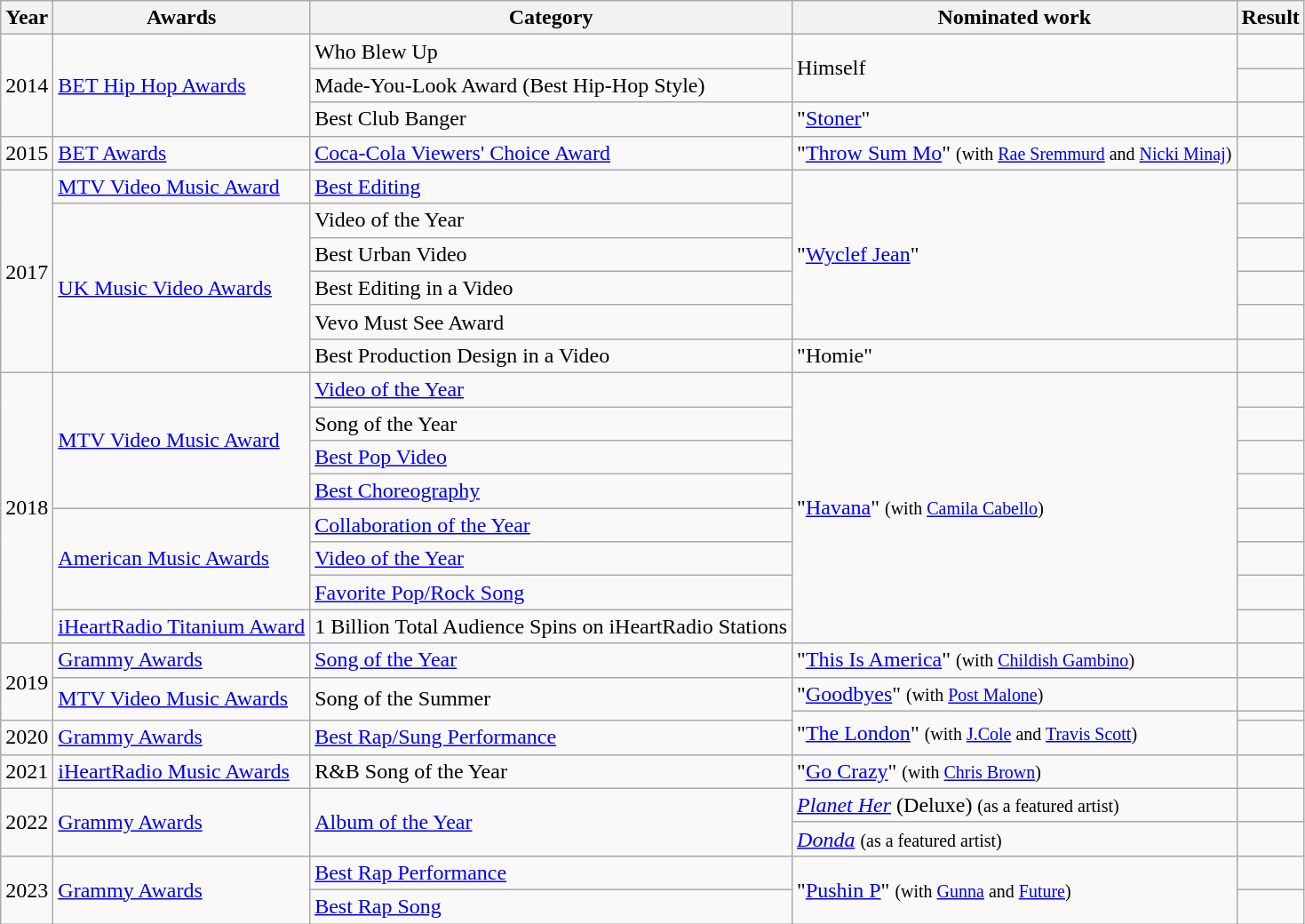<table class="wikitable">
<tr>
<th>Year</th>
<th>Awards</th>
<th>Category</th>
<th>Nominated work</th>
<th>Result</th>
</tr>
<tr>
<td rowspan="3">2014</td>
<td rowspan="3"><a href='#'>BET Hip Hop Awards</a></td>
<td>Who Blew Up</td>
<td rowspan="2">Himself</td>
<td></td>
</tr>
<tr>
<td>Made-You-Look Award (Best Hip-Hop Style)</td>
<td></td>
</tr>
<tr>
<td>Best Club Banger</td>
<td>"<a href='#'>Stoner</a>"</td>
<td></td>
</tr>
<tr>
<td>2015</td>
<td><a href='#'>BET Awards</a></td>
<td><a href='#'>Coca-Cola Viewers' Choice Award</a></td>
<td>"<a href='#'>Throw Sum Mo</a>" <small>(with <a href='#'>Rae Sremmurd</a> and <a href='#'>Nicki Minaj</a>)</small></td>
<td></td>
</tr>
<tr>
<td rowspan="6">2017</td>
<td><a href='#'>MTV Video Music Award</a></td>
<td><a href='#'>Best Editing</a></td>
<td rowspan="5">"<a href='#'>Wyclef Jean</a>"</td>
<td></td>
</tr>
<tr>
<td rowspan="5"><a href='#'>UK Music Video Awards</a></td>
<td>Video of the Year</td>
<td></td>
</tr>
<tr>
<td>Best Urban Video</td>
<td></td>
</tr>
<tr>
<td>Best Editing in a Video</td>
<td></td>
</tr>
<tr>
<td>Vevo Must See Award</td>
<td></td>
</tr>
<tr>
<td>Best Production Design in a Video</td>
<td>"Homie"</td>
<td></td>
</tr>
<tr>
<td rowspan="8">2018</td>
<td rowspan="4"><a href='#'>MTV Video Music Award</a></td>
<td><a href='#'>Video of the Year</a></td>
<td rowspan="8">"<a href='#'>Havana</a>" <small>(with <a href='#'>Camila Cabello</a>)</small></td>
<td></td>
</tr>
<tr>
<td>Song of the Year</td>
<td></td>
</tr>
<tr>
<td><a href='#'>Best Pop Video</a></td>
<td></td>
</tr>
<tr>
<td><a href='#'>Best Choreography</a></td>
<td></td>
</tr>
<tr>
<td rowspan="3"><a href='#'>American Music Awards</a></td>
<td><a href='#'>Collaboration of the Year</a></td>
<td></td>
</tr>
<tr>
<td><a href='#'>Video of the Year</a></td>
<td></td>
</tr>
<tr>
<td><a href='#'>Favorite Pop/Rock Song</a></td>
<td></td>
</tr>
<tr>
<td><a href='#'>iHeartRadio Titanium Award</a></td>
<td>1 Billion Total Audience Spins on iHeartRadio Stations</td>
<td></td>
</tr>
<tr>
<td rowspan="3">2019</td>
<td><a href='#'>Grammy Awards</a></td>
<td><a href='#'>Song of the Year</a></td>
<td>"<a href='#'>This Is America</a>" <small>(with <a href='#'>Childish Gambino</a>)</small></td>
<td></td>
</tr>
<tr>
<td rowspan="2"><a href='#'>MTV Video Music Awards</a></td>
<td rowspan="2">Song of the Summer</td>
<td>"<a href='#'>Goodbyes</a>" <small>(with <a href='#'>Post Malone</a>)</small></td>
<td></td>
</tr>
<tr>
<td rowspan="2">"<a href='#'>The London</a>" <small>(with <a href='#'>J.Cole</a> and <a href='#'>Travis Scott</a>)</small></td>
<td></td>
</tr>
<tr>
<td>2020</td>
<td><a href='#'>Grammy Awards</a></td>
<td><a href='#'>Best Rap/Sung Performance</a></td>
<td></td>
</tr>
<tr>
<td>2021</td>
<td><a href='#'>iHeartRadio Music Awards</a></td>
<td>R&B Song of the Year</td>
<td>"<a href='#'>Go Crazy</a>" <small>(with <a href='#'>Chris Brown</a>)</small></td>
<td></td>
</tr>
<tr>
<td rowspan="2">2022</td>
<td rowspan="2"><a href='#'>Grammy Awards</a></td>
<td rowspan="2"><a href='#'>Album of the Year</a></td>
<td><em><a href='#'>Planet Her</a></em> (Deluxe) <small>(as a featured artist)</small></td>
<td></td>
</tr>
<tr>
<td><em><a href='#'>Donda</a></em> <small>(as a featured artist)</small></td>
<td></td>
</tr>
<tr>
<td rowspan="2">2023</td>
<td rowspan="2"><a href='#'>Grammy Awards</a></td>
<td><a href='#'>Best Rap Performance</a></td>
<td rowspan="2">"<a href='#'>Pushin P</a>" <small>(with <a href='#'>Gunna</a> and <a href='#'>Future</a>)</small></td>
<td></td>
</tr>
<tr>
<td><a href='#'>Best Rap Song</a></td>
<td></td>
</tr>
</table>
